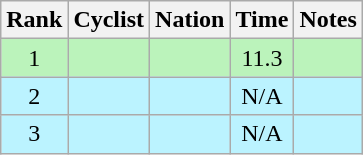<table class="wikitable sortable" style="text-align:center">
<tr>
<th>Rank</th>
<th>Cyclist</th>
<th>Nation</th>
<th>Time</th>
<th>Notes</th>
</tr>
<tr bgcolor=bbf3bb>
<td>1</td>
<td align=left></td>
<td align=left></td>
<td>11.3</td>
<td></td>
</tr>
<tr bgcolor=bbf3ff>
<td>2</td>
<td align=left></td>
<td align=left></td>
<td>N/A</td>
<td></td>
</tr>
<tr bgcolor=bbf3ff>
<td>3</td>
<td align=left></td>
<td align=left></td>
<td>N/A</td>
<td></td>
</tr>
</table>
